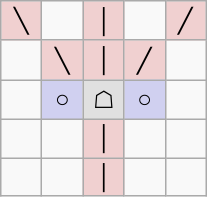<table border="1" class="wikitable">
<tr align=center>
<td width="20" style="background:#f0d0d0;">╲</td>
<td width="20"> </td>
<td width="20" style="background:#f0d0d0;">│</td>
<td width="20"> </td>
<td width="20" style="background:#f0d0d0;">╱</td>
</tr>
<tr align=center>
<td> </td>
<td style="background:#f0d0d0;">╲</td>
<td style="background:#f0d0d0;">│</td>
<td style="background:#f0d0d0;">╱</td>
<td> </td>
</tr>
<tr align=center>
<td> </td>
<td style="background:#d0d0f0;">○</td>
<td style="background:#e0e0e0;">☖</td>
<td style="background:#d0d0f0;">○</td>
<td> </td>
</tr>
<tr align=center>
<td> </td>
<td> </td>
<td style="background:#f0d0d0;">│</td>
<td> </td>
<td> </td>
</tr>
<tr align=center>
<td> </td>
<td> </td>
<td style="background:#f0d0d0;">│</td>
<td> </td>
<td> </td>
</tr>
</table>
